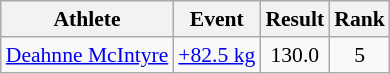<table class=wikitable style="font-size:90%">
<tr>
<th>Athlete</th>
<th>Event</th>
<th>Result</th>
<th>Rank</th>
</tr>
<tr>
<td><a href='#'>Deahnne McIntyre</a></td>
<td><a href='#'>+82.5 kg</a></td>
<td style="text-align:center;">130.0</td>
<td style="text-align:center;">5</td>
</tr>
</table>
